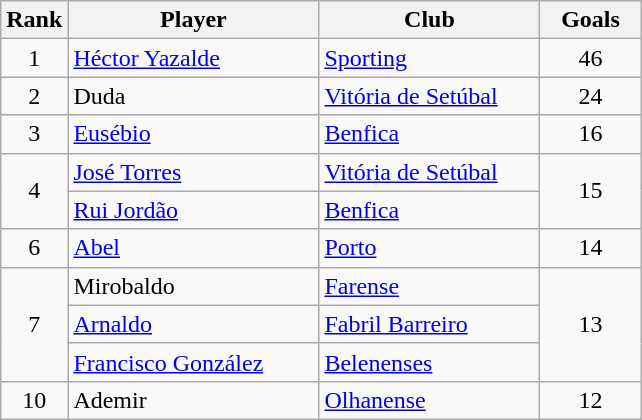<table class="wikitable" style="margin-right: 0;">
<tr text-align:center;">
<th style="width:35px;">Rank</th>
<th style="width:160px;">Player</th>
<th style="width:140px;">Club</th>
<th style="width:60px;">Goals</th>
</tr>
<tr>
<td style="text-align:center;">1</td>
<td> <a href='#'>Héctor Yazalde</a></td>
<td><a href='#'>Sporting</a></td>
<td style="text-align:center;">46</td>
</tr>
<tr>
<td style="text-align:center;">2</td>
<td> Duda</td>
<td><a href='#'>Vitória de Setúbal</a></td>
<td style="text-align:center;">24</td>
</tr>
<tr>
<td style="text-align:center;">3</td>
<td> <a href='#'>Eusébio</a></td>
<td><a href='#'>Benfica</a></td>
<td style="text-align:center;">16</td>
</tr>
<tr>
<td rowspan="2" style="text-align:center;">4</td>
<td> <a href='#'>José Torres</a></td>
<td><a href='#'>Vitória de Setúbal</a></td>
<td rowspan="2" style="text-align:center;">15</td>
</tr>
<tr>
<td> <a href='#'>Rui Jordão</a></td>
<td><a href='#'>Benfica</a></td>
</tr>
<tr>
<td style="text-align:center;">6</td>
<td> <a href='#'>Abel</a></td>
<td><a href='#'>Porto</a></td>
<td style="text-align:center;">14</td>
</tr>
<tr>
<td rowspan="3" style="text-align:center;">7</td>
<td> Mirobaldo</td>
<td><a href='#'>Farense</a></td>
<td rowspan="3" style="text-align:center;">13</td>
</tr>
<tr>
<td> <a href='#'>Arnaldo</a></td>
<td><a href='#'>Fabril Barreiro</a></td>
</tr>
<tr>
<td> <a href='#'>Francisco González</a></td>
<td><a href='#'>Belenenses</a></td>
</tr>
<tr>
<td style="text-align:center;">10</td>
<td> Ademir</td>
<td><a href='#'>Olhanense</a></td>
<td style="text-align:center;">12</td>
</tr>
</table>
